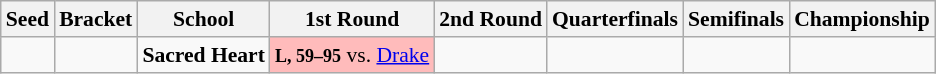<table class="sortable wikitable" style="white-space:nowrap; font-size:90%;">
<tr>
<th>Seed</th>
<th>Bracket</th>
<th>School</th>
<th>1st Round</th>
<th>2nd Round</th>
<th>Quarterfinals</th>
<th>Semifinals</th>
<th>Championship</th>
</tr>
<tr>
<td></td>
<td></td>
<td><strong>Sacred Heart</strong></td>
<td style="background:#fbb;"><small><strong>L, 59–95</strong></small> vs. <a href='#'>Drake</a></td>
<td></td>
<td></td>
<td></td>
<td></td>
</tr>
</table>
